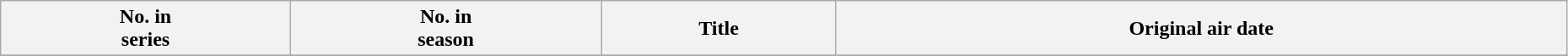<table class="wikitable" style="width:98%;">
<tr>
<th ! text-align:center;">No. in<br>series</th>
<th ! text-align:center;">No. in<br>season</th>
<th>Title</th>
<th>Original air date</th>
</tr>
<tr>
</tr>
</table>
